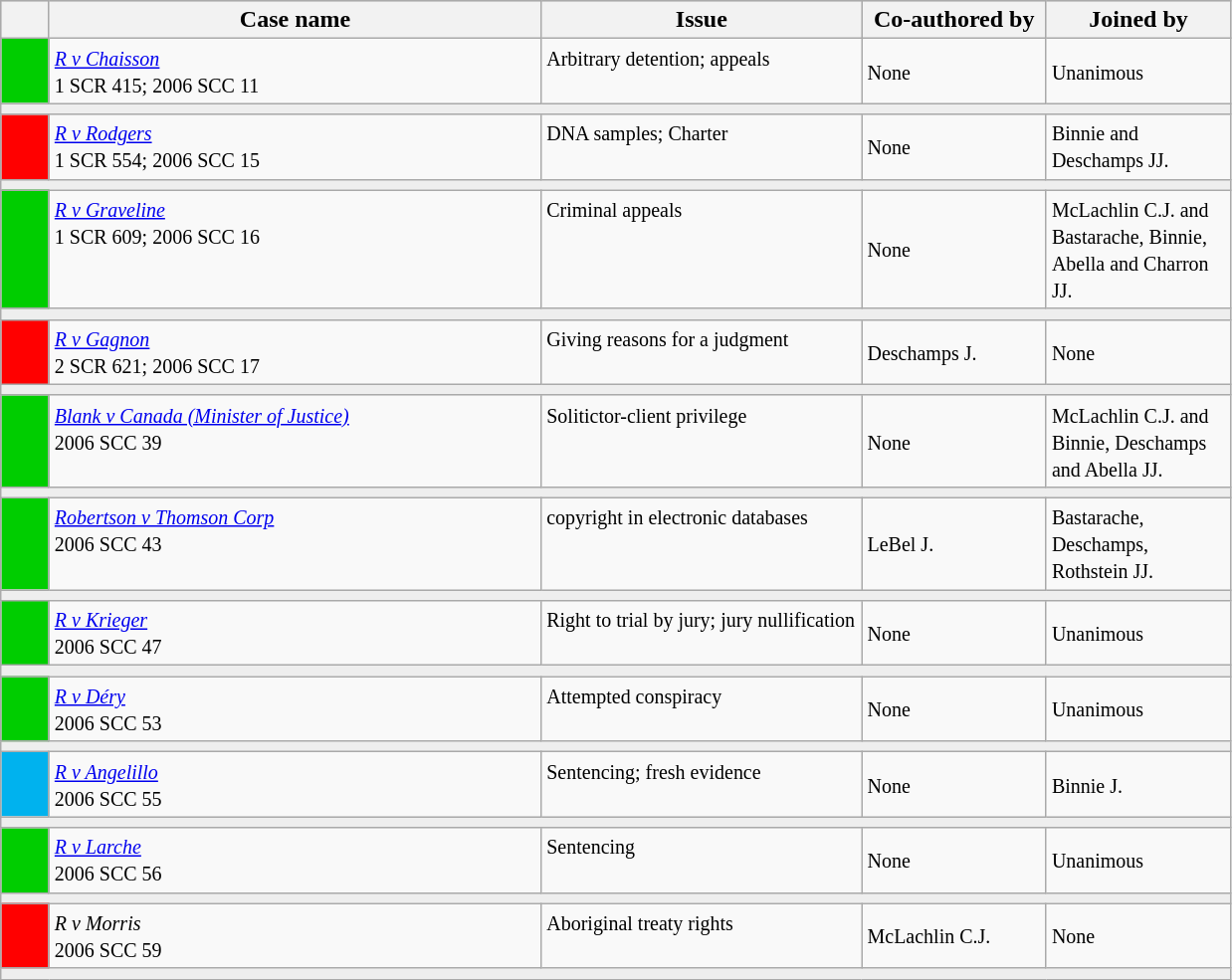<table class="wikitable" width=825>
<tr bgcolor="#CCCCCC">
<th width=25px></th>
<th width=40%>Case name</th>
<th>Issue</th>
<th width=15%>Co-authored by</th>
<th width=15%>Joined by</th>
</tr>
<tr>
<td bgcolor="#00cd00"></td>
<td align=left valign=top><small><em><a href='#'>R v Chaisson</a></em><br> 1 SCR 415; 2006 SCC 11 </small></td>
<td valign=top><small>Arbitrary detention; appeals</small></td>
<td><small> None</small></td>
<td><small> Unanimous</small></td>
</tr>
<tr>
<td bgcolor=#EEEEEE colspan=5 valign=top><small></small></td>
</tr>
<tr>
<td bgcolor="red"></td>
<td align=left valign=top><small><em><a href='#'>R v Rodgers</a></em><br> 1 SCR 554; 2006 SCC 15 </small></td>
<td valign=top><small>DNA samples; Charter</small></td>
<td><small> None</small></td>
<td><small> Binnie and Deschamps JJ.</small></td>
</tr>
<tr>
<td bgcolor=#EEEEEE colspan=5 valign=top><small></small></td>
</tr>
<tr>
<td bgcolor="#00cd00"></td>
<td align=left valign=top><small><em><a href='#'>R v Graveline</a></em><br> 1 SCR 609; 2006 SCC 16 </small></td>
<td valign=top><small>Criminal appeals</small></td>
<td><small> None</small></td>
<td><small> McLachlin C.J. and Bastarache, Binnie, Abella and Charron JJ.</small></td>
</tr>
<tr>
<td bgcolor=#EEEEEE colspan=5 valign=top><small></small></td>
</tr>
<tr>
<td bgcolor="red"></td>
<td align=left valign=top><small><em><a href='#'>R v Gagnon</a></em><br> 2 SCR 621; 2006 SCC 17 </small></td>
<td valign=top><small>Giving reasons for a judgment</small></td>
<td><small> Deschamps J.</small></td>
<td><small> None</small></td>
</tr>
<tr>
<td bgcolor=#EEEEEE colspan=5 valign=top><small></small></td>
</tr>
<tr>
<td bgcolor="#00cd00"></td>
<td align=left valign=top><small><em><a href='#'>Blank v Canada (Minister of Justice)</a></em><br> 2006 SCC 39 </small></td>
<td valign=top><small>Solitictor-client privilege</small></td>
<td><small> None</small></td>
<td><small> McLachlin C.J. and Binnie, Deschamps and Abella JJ.</small></td>
</tr>
<tr>
<td bgcolor=#EEEEEE colspan=5 valign=top><small></small></td>
</tr>
<tr>
<td bgcolor="#00cd00"></td>
<td align=left valign=top><small><em><a href='#'>Robertson v Thomson Corp</a></em><br> 2006 SCC 43 </small></td>
<td valign=top><small>copyright in electronic databases</small></td>
<td><small>LeBel J.</small></td>
<td><small> Bastarache, Deschamps, Rothstein JJ.</small></td>
</tr>
<tr>
<td bgcolor=#EEEEEE colspan=5 valign=top><small></small></td>
</tr>
<tr>
<td bgcolor="#00cd00"></td>
<td align=left valign=top><small><em><a href='#'>R v Krieger</a></em><br> 2006 SCC 47 </small></td>
<td valign=top><small>Right to trial by jury; jury nullification</small></td>
<td><small>None</small></td>
<td><small>Unanimous</small></td>
</tr>
<tr>
<td bgcolor=#EEEEEE colspan=5 valign=top><small></small></td>
</tr>
<tr>
<td bgcolor="#00cd00"></td>
<td align=left valign=top><small><em><a href='#'>R v Déry</a></em><br> 2006 SCC 53 </small></td>
<td valign=top><small>Attempted conspiracy</small></td>
<td><small>None</small></td>
<td><small>Unanimous</small></td>
</tr>
<tr>
<td bgcolor=#EEEEEE colspan=5 valign=top><small></small></td>
</tr>
<tr>
<td bgcolor="#00b2ee"></td>
<td align=left valign=top><small><em><a href='#'>R v Angelillo</a></em><br> 2006 SCC 55 </small></td>
<td valign=top><small>Sentencing; fresh evidence</small></td>
<td><small>None</small></td>
<td><small>Binnie J.</small></td>
</tr>
<tr>
<td bgcolor=#EEEEEE colspan=5 valign=top><small></small></td>
</tr>
<tr>
<td bgcolor="#00cd00"></td>
<td align=left valign=top><small><em><a href='#'>R v Larche</a></em><br> 2006 SCC 56 </small></td>
<td valign=top><small>Sentencing</small></td>
<td><small>None</small></td>
<td><small>Unanimous</small></td>
</tr>
<tr>
<td bgcolor=#EEEEEE colspan=5 valign=top><small></small></td>
</tr>
<tr>
<td bgcolor="red"></td>
<td align=left valign=top><small><em>R v Morris</em><br> 2006 SCC 59 </small></td>
<td valign=top><small>Aboriginal treaty rights</small></td>
<td><small>McLachlin C.J.</small></td>
<td><small>None</small></td>
</tr>
<tr>
<td bgcolor=#EEEEEE colspan=5 valign=top><small></small></td>
</tr>
</table>
